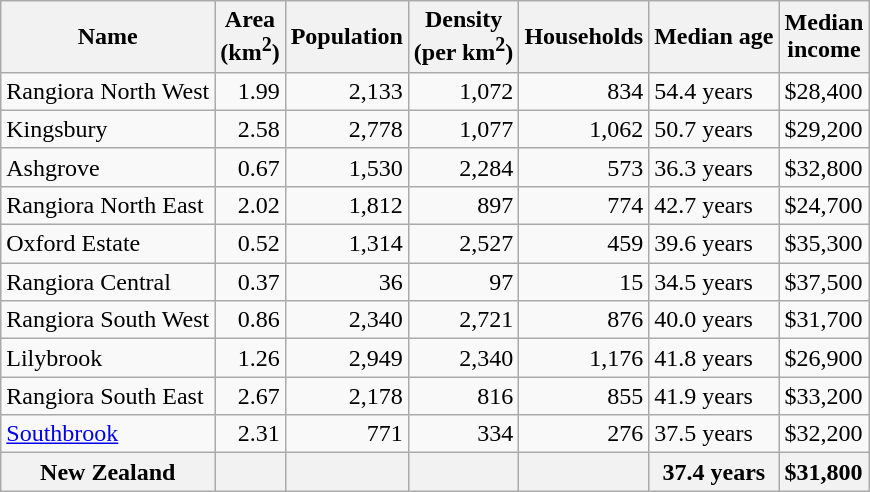<table class="wikitable">
<tr>
<th>Name</th>
<th>Area<br>(km<sup>2</sup>)</th>
<th>Population</th>
<th>Density<br>(per km<sup>2</sup>)</th>
<th>Households</th>
<th>Median age</th>
<th>Median<br>income</th>
</tr>
<tr>
<td>Rangiora North West</td>
<td style="text-align:right;">1.99</td>
<td style="text-align:right;">2,133</td>
<td style="text-align:right;">1,072</td>
<td style="text-align:right;">834</td>
<td>54.4 years</td>
<td>$28,400</td>
</tr>
<tr>
<td>Kingsbury</td>
<td style="text-align:right;">2.58</td>
<td style="text-align:right;">2,778</td>
<td style="text-align:right;">1,077</td>
<td style="text-align:right;">1,062</td>
<td>50.7 years</td>
<td>$29,200</td>
</tr>
<tr>
<td>Ashgrove</td>
<td style="text-align:right;">0.67</td>
<td style="text-align:right;">1,530</td>
<td style="text-align:right;">2,284</td>
<td style="text-align:right;">573</td>
<td>36.3 years</td>
<td>$32,800</td>
</tr>
<tr>
<td>Rangiora North East</td>
<td style="text-align:right;">2.02</td>
<td style="text-align:right;">1,812</td>
<td style="text-align:right;">897</td>
<td style="text-align:right;">774</td>
<td>42.7 years</td>
<td>$24,700</td>
</tr>
<tr>
<td>Oxford Estate</td>
<td style="text-align:right;">0.52</td>
<td style="text-align:right;">1,314</td>
<td style="text-align:right;">2,527</td>
<td style="text-align:right;">459</td>
<td>39.6 years</td>
<td>$35,300</td>
</tr>
<tr>
<td>Rangiora Central</td>
<td style="text-align:right;">0.37</td>
<td style="text-align:right;">36</td>
<td style="text-align:right;">97</td>
<td style="text-align:right;">15</td>
<td>34.5 years</td>
<td>$37,500</td>
</tr>
<tr>
<td>Rangiora South West</td>
<td style="text-align:right;">0.86</td>
<td style="text-align:right;">2,340</td>
<td style="text-align:right;">2,721</td>
<td style="text-align:right;">876</td>
<td>40.0 years</td>
<td>$31,700</td>
</tr>
<tr>
<td>Lilybrook</td>
<td style="text-align:right;">1.26</td>
<td style="text-align:right;">2,949</td>
<td style="text-align:right;">2,340</td>
<td style="text-align:right;">1,176</td>
<td>41.8 years</td>
<td>$26,900</td>
</tr>
<tr>
<td>Rangiora South East</td>
<td style="text-align:right;">2.67</td>
<td style="text-align:right;">2,178</td>
<td style="text-align:right;">816</td>
<td style="text-align:right;">855</td>
<td>41.9 years</td>
<td>$33,200</td>
</tr>
<tr>
<td><a href='#'>Southbrook</a></td>
<td style="text-align:right;">2.31</td>
<td style="text-align:right;">771</td>
<td style="text-align:right;">334</td>
<td style="text-align:right;">276</td>
<td>37.5 years</td>
<td>$32,200</td>
</tr>
<tr>
<th>New Zealand</th>
<th></th>
<th></th>
<th></th>
<th></th>
<th>37.4 years</th>
<th style="text-align:left;">$31,800</th>
</tr>
</table>
